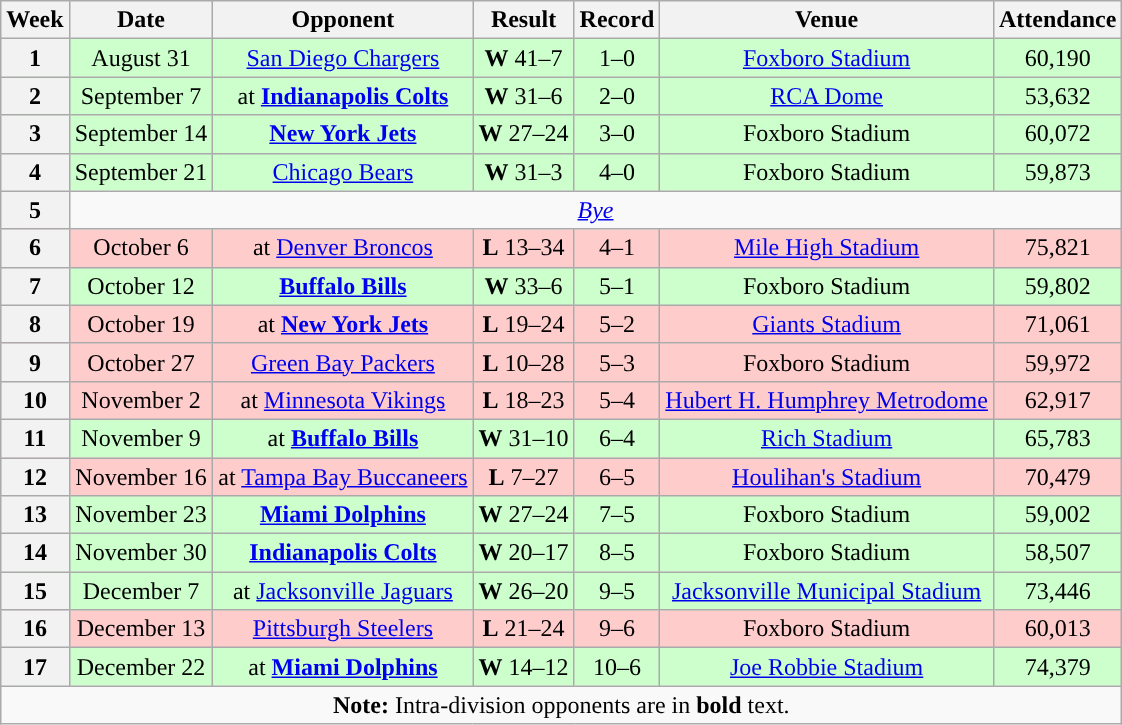<table class="wikitable" style="text-align:center">
<tr>
<th>Week</th>
<th>Date</th>
<th>Opponent</th>
<th>Result</th>
<th>Record</th>
<th>Venue</th>
<th>Attendance</th>
</tr>
<tr style="background:#cfc">
<th>1</th>
<td>August 31</td>
<td><a href='#'>San Diego Chargers</a></td>
<td><strong>W</strong> 41–7</td>
<td>1–0</td>
<td><a href='#'>Foxboro Stadium</a></td>
<td>60,190</td>
</tr>
<tr style="background:#cfc">
<th>2</th>
<td>September 7</td>
<td>at <strong><a href='#'>Indianapolis Colts</a></strong></td>
<td><strong>W</strong> 31–6</td>
<td>2–0</td>
<td><a href='#'>RCA Dome</a></td>
<td>53,632</td>
</tr>
<tr style="background:#cfc">
<th>3</th>
<td>September 14</td>
<td><strong><a href='#'>New York Jets</a></strong></td>
<td><strong>W</strong> 27–24 </td>
<td>3–0</td>
<td>Foxboro Stadium</td>
<td>60,072</td>
</tr>
<tr style="background:#cfc">
<th>4</th>
<td>September 21</td>
<td><a href='#'>Chicago Bears</a></td>
<td><strong>W</strong> 31–3</td>
<td>4–0</td>
<td>Foxboro Stadium</td>
<td>59,873</td>
</tr>
<tr>
<th>5</th>
<td colspan=6><em><a href='#'>Bye</a></em></td>
</tr>
<tr style="background:#fcc">
<th>6</th>
<td>October 6</td>
<td>at <a href='#'>Denver Broncos</a></td>
<td><strong>L</strong> 13–34</td>
<td>4–1</td>
<td><a href='#'>Mile High Stadium</a></td>
<td>75,821</td>
</tr>
<tr style="background:#cfc">
<th>7</th>
<td>October 12</td>
<td><strong><a href='#'>Buffalo Bills</a></strong></td>
<td><strong>W</strong> 33–6</td>
<td>5–1</td>
<td>Foxboro Stadium</td>
<td>59,802</td>
</tr>
<tr style="background:#fcc">
<th>8</th>
<td>October 19</td>
<td>at <strong><a href='#'>New York Jets</a></strong></td>
<td><strong>L</strong> 19–24</td>
<td>5–2</td>
<td><a href='#'>Giants Stadium</a></td>
<td>71,061</td>
</tr>
<tr style="background:#fcc">
<th>9</th>
<td>October 27</td>
<td><a href='#'>Green Bay Packers</a></td>
<td><strong>L</strong> 10–28</td>
<td>5–3</td>
<td>Foxboro Stadium</td>
<td>59,972</td>
</tr>
<tr style="background:#fcc">
<th>10</th>
<td>November 2</td>
<td>at <a href='#'>Minnesota Vikings</a></td>
<td><strong>L</strong> 18–23</td>
<td>5–4</td>
<td><a href='#'>Hubert H. Humphrey Metrodome</a></td>
<td>62,917</td>
</tr>
<tr style="background:#cfc">
<th>11</th>
<td>November 9</td>
<td>at <strong><a href='#'>Buffalo Bills</a></strong></td>
<td><strong>W</strong> 31–10</td>
<td>6–4</td>
<td><a href='#'>Rich Stadium</a></td>
<td>65,783</td>
</tr>
<tr style="background:#fcc">
<th>12</th>
<td>November 16</td>
<td>at <a href='#'>Tampa Bay Buccaneers</a></td>
<td><strong>L</strong> 7–27</td>
<td>6–5</td>
<td><a href='#'>Houlihan's Stadium</a></td>
<td>70,479</td>
</tr>
<tr style="background:#cfc">
<th>13</th>
<td>November 23</td>
<td><strong><a href='#'>Miami Dolphins</a></strong></td>
<td><strong>W</strong> 27–24</td>
<td>7–5</td>
<td>Foxboro Stadium</td>
<td>59,002</td>
</tr>
<tr style="background:#cfc">
<th>14</th>
<td>November 30</td>
<td><strong><a href='#'>Indianapolis Colts</a></strong></td>
<td><strong>W</strong> 20–17</td>
<td>8–5</td>
<td>Foxboro Stadium</td>
<td>58,507</td>
</tr>
<tr style="background:#cfc">
<th>15</th>
<td>December 7</td>
<td>at <a href='#'>Jacksonville Jaguars</a></td>
<td><strong>W</strong> 26–20</td>
<td>9–5</td>
<td><a href='#'>Jacksonville Municipal Stadium</a></td>
<td>73,446</td>
</tr>
<tr style="background:#fcc">
<th>16</th>
<td>December 13</td>
<td><a href='#'>Pittsburgh Steelers</a></td>
<td><strong>L</strong> 21–24 </td>
<td>9–6</td>
<td>Foxboro Stadium</td>
<td>60,013</td>
</tr>
<tr style="background:#cfc">
<th>17</th>
<td>December 22</td>
<td>at <strong><a href='#'>Miami Dolphins</a></strong></td>
<td><strong>W</strong> 14–12</td>
<td>10–6</td>
<td><a href='#'>Joe Robbie Stadium</a></td>
<td>74,379</td>
</tr>
<tr>
<td colspan="8"><strong>Note:</strong> Intra-division opponents are in <strong>bold</strong> text.</td>
</tr>
</table>
